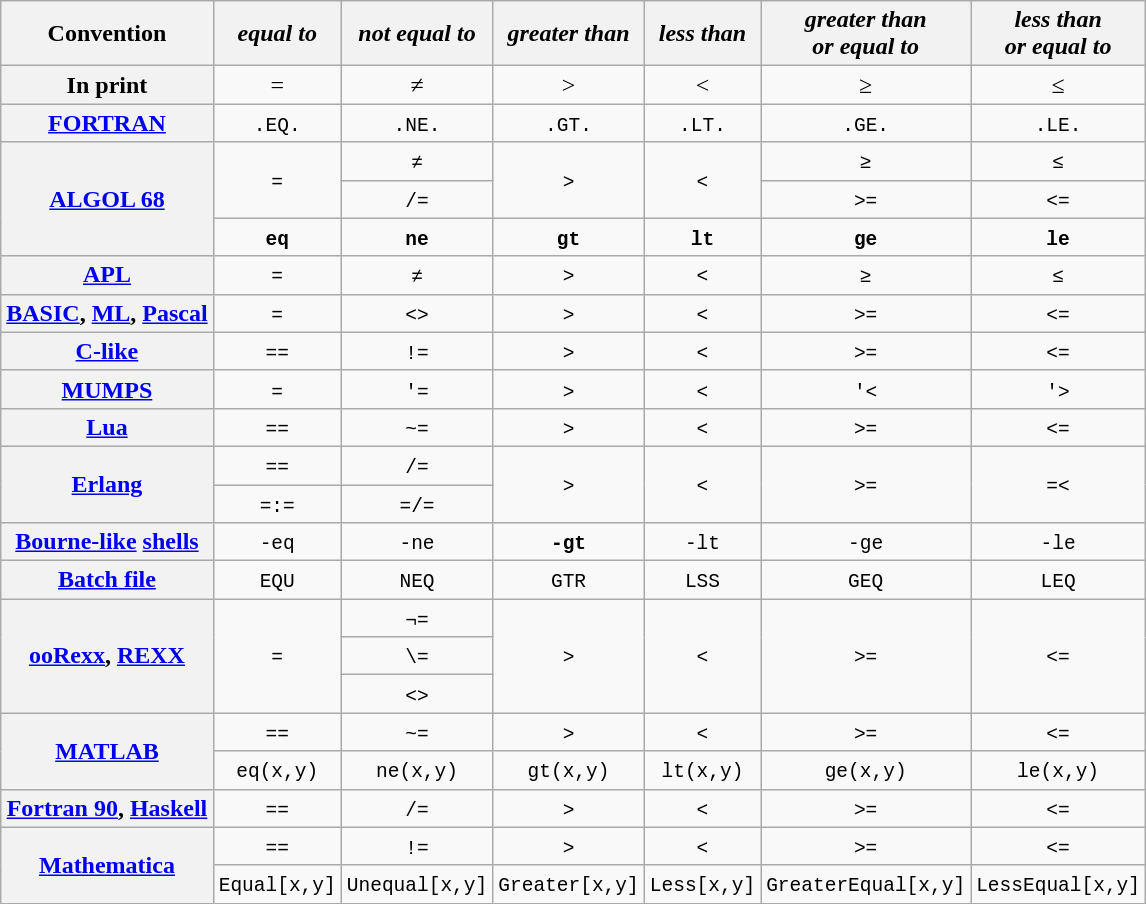<table class="wikitable" style="text-align: center;">
<tr>
<th>Convention</th>
<th><em>equal to</em></th>
<th><em>not equal to</em></th>
<th><em>greater than</em></th>
<th><em>less than</em></th>
<th><em>greater than<br>or equal to</em></th>
<th><em>less than<br>or equal to</em></th>
</tr>
<tr>
<th>In print</th>
<td>=</td>
<td>≠</td>
<td>></td>
<td><</td>
<td>≥</td>
<td>≤</td>
</tr>
<tr>
<th><a href='#'>FORTRAN</a></th>
<td><code>.EQ.</code></td>
<td><code>.NE.</code></td>
<td><code>.GT.</code></td>
<td><code>.LT.</code></td>
<td><code>.GE.</code></td>
<td><code>.LE.</code></td>
</tr>
<tr>
<th rowspan=3><a href='#'>ALGOL 68</a></th>
<td rowspan=2><code>=</code></td>
<td><code>≠</code></td>
<td rowspan=2><code>></code></td>
<td rowspan=2><code><</code></td>
<td><code>≥</code></td>
<td><code>≤</code></td>
</tr>
<tr>
<td><code>/=</code></td>
<td><code>>=</code></td>
<td><code><=</code></td>
</tr>
<tr>
<td><code><strong>eq</strong></code></td>
<td><code><strong>ne</strong></code></td>
<td><code><strong>gt</strong></code></td>
<td><code><strong>lt</strong></code></td>
<td><code><strong>ge</strong></code></td>
<td><code><strong>le</strong></code></td>
</tr>
<tr>
<th><a href='#'>APL</a></th>
<td><code>=</code></td>
<td><code>≠</code></td>
<td><code>></code></td>
<td><code><</code></td>
<td><code>≥</code></td>
<td><code>≤</code></td>
</tr>
<tr>
<th><a href='#'>BASIC</a>, <a href='#'>ML</a>, <a href='#'>Pascal</a></th>
<td><code>=</code></td>
<td><code><></code></td>
<td><code>></code></td>
<td><code><</code></td>
<td><code>>=</code></td>
<td><code><=</code></td>
</tr>
<tr>
<th><a href='#'>C-like</a></th>
<td><code>==</code></td>
<td><code>!=</code></td>
<td><code>></code></td>
<td><code><</code></td>
<td><code>>=</code></td>
<td><code><=</code></td>
</tr>
<tr>
<th><a href='#'>MUMPS</a></th>
<td><code>=</code></td>
<td><code>'=</code></td>
<td><code>></code></td>
<td><code><</code></td>
<td><code>'<</code></td>
<td><code>'></code></td>
</tr>
<tr>
<th><a href='#'>Lua</a></th>
<td><code>==</code></td>
<td><code>~=</code></td>
<td><code>></code></td>
<td><code><</code></td>
<td><code>>=</code></td>
<td><code><=</code></td>
</tr>
<tr>
<th rowspan="2"><a href='#'>Erlang</a></th>
<td><code>==</code></td>
<td><code>/=</code></td>
<td rowspan="2"><code>></code></td>
<td rowspan="2"><code><</code></td>
<td rowspan="2"><code>>=</code></td>
<td rowspan="2"><code>=<</code></td>
</tr>
<tr>
<td><code>=:=</code></td>
<td><code>=/=</code></td>
</tr>
<tr>
<th><a href='#'>Bourne-like</a> <a href='#'>shells</a></th>
<td><code>-eq</code></td>
<td><code>-ne</code></td>
<td><code><strong>-gt</strong></code></td>
<td><code>-lt</code></td>
<td><code>-ge</code></td>
<td><code>-le</code></td>
</tr>
<tr>
<th><a href='#'>Batch file</a></th>
<td><code>EQU</code></td>
<td><code>NEQ</code></td>
<td><code>GTR</code></td>
<td><code>LSS</code></td>
<td><code>GEQ</code></td>
<td><code>LEQ</code></td>
</tr>
<tr>
<th rowspan="3"><a href='#'>ooRexx</a>, <a href='#'>REXX</a></th>
<td rowspan="3"><code>=</code></td>
<td><code>¬=</code></td>
<td rowspan="3"><code>></code></td>
<td rowspan="3"><code><</code></td>
<td rowspan="3"><code>>=</code></td>
<td rowspan="3"><code><=</code></td>
</tr>
<tr>
<td><code>\=</code></td>
</tr>
<tr>
<td><code><></code></td>
</tr>
<tr>
<th rowspan="2"><a href='#'>MATLAB</a></th>
<td><code>==</code></td>
<td><code>~=</code></td>
<td><code>></code></td>
<td><code><</code></td>
<td><code>>=</code></td>
<td><code><=</code></td>
</tr>
<tr>
<td><code>eq(x,y)</code></td>
<td><code>ne(x,y)</code></td>
<td><code>gt(x,y)</code></td>
<td><code>lt(x,y)</code></td>
<td><code>ge(x,y)</code></td>
<td><code>le(x,y)</code></td>
</tr>
<tr>
<th><a href='#'>Fortran 90</a>, <a href='#'>Haskell</a></th>
<td><code>==</code></td>
<td><code>/=</code></td>
<td><code>></code></td>
<td><code><</code></td>
<td><code>>=</code></td>
<td><code><=</code></td>
</tr>
<tr>
<th rowspan="2"><a href='#'>Mathematica</a></th>
<td><code>==</code></td>
<td><code>!=</code></td>
<td><code>></code></td>
<td><code><</code></td>
<td><code>>=</code></td>
<td><code><=</code></td>
</tr>
<tr>
<td><code>Equal[x,y]</code></td>
<td><code>Unequal[x,y]</code></td>
<td><code>Greater[x,y]</code></td>
<td><code>Less[x,y]</code></td>
<td><code>GreaterEqual[x,y]</code></td>
<td><code>LessEqual[x,y]</code></td>
</tr>
</table>
